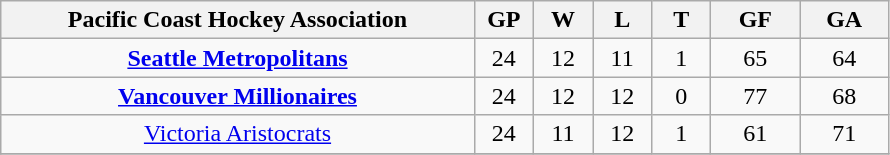<table class="wikitable" style="text-align:center;">
<tr>
<th bgcolor="#DDDDFF" width="40%">Pacific Coast Hockey Association</th>
<th bgcolor="#DDDDFF" width="5%">GP</th>
<th bgcolor="#DDDDFF" width="5%">W</th>
<th bgcolor="#DDDDFF" width="5%">L</th>
<th bgcolor="#DDDDFF" width="5%">T</th>
<th bgcolor="#DDDDFF" width="7.5%">GF</th>
<th bgcolor="#DDDDFF" width="7.5%">GA</th>
</tr>
<tr>
<td><strong><a href='#'>Seattle Metropolitans</a></strong></td>
<td>24</td>
<td>12</td>
<td>11</td>
<td>1</td>
<td>65</td>
<td>64</td>
</tr>
<tr>
<td><strong><a href='#'>Vancouver Millionaires</a></strong></td>
<td>24</td>
<td>12</td>
<td>12</td>
<td>0</td>
<td>77</td>
<td>68</td>
</tr>
<tr>
<td><a href='#'>Victoria Aristocrats</a></td>
<td>24</td>
<td>11</td>
<td>12</td>
<td>1</td>
<td>61</td>
<td>71</td>
</tr>
<tr>
</tr>
</table>
